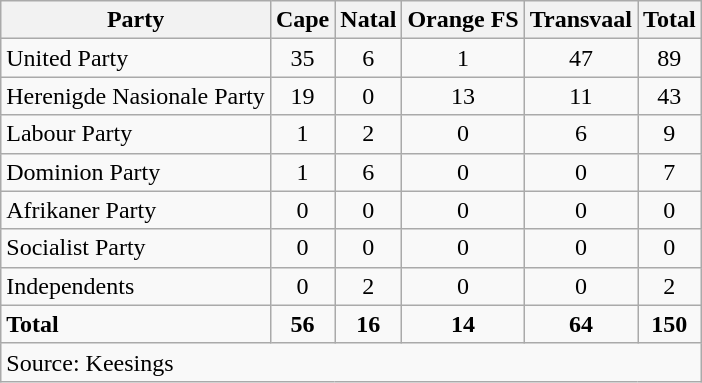<table class=wikitable style=text-align:center>
<tr>
<th>Party</th>
<th>Cape</th>
<th>Natal</th>
<th>Orange FS</th>
<th>Transvaal</th>
<th>Total</th>
</tr>
<tr>
<td align=left>United Party</td>
<td>35</td>
<td>6</td>
<td>1</td>
<td>47</td>
<td>89</td>
</tr>
<tr>
<td align=left>Herenigde Nasionale Party</td>
<td>19</td>
<td>0</td>
<td>13</td>
<td>11</td>
<td>43</td>
</tr>
<tr>
<td align=left>Labour Party</td>
<td>1</td>
<td>2</td>
<td>0</td>
<td>6</td>
<td>9</td>
</tr>
<tr>
<td align=left>Dominion Party</td>
<td>1</td>
<td>6</td>
<td>0</td>
<td>0</td>
<td>7</td>
</tr>
<tr>
<td align=left>Afrikaner Party</td>
<td>0</td>
<td>0</td>
<td>0</td>
<td>0</td>
<td>0</td>
</tr>
<tr>
<td align=left>Socialist Party</td>
<td>0</td>
<td>0</td>
<td>0</td>
<td>0</td>
<td>0</td>
</tr>
<tr>
<td align=left>Independents</td>
<td>0</td>
<td>2</td>
<td>0</td>
<td>0</td>
<td>2</td>
</tr>
<tr>
<td align=left><strong>Total</strong></td>
<td><strong>56</strong></td>
<td><strong>16</strong></td>
<td><strong>14</strong></td>
<td><strong>64</strong></td>
<td><strong>150 </strong></td>
</tr>
<tr>
<td align=left colspan=6>Source: Keesings</td>
</tr>
</table>
